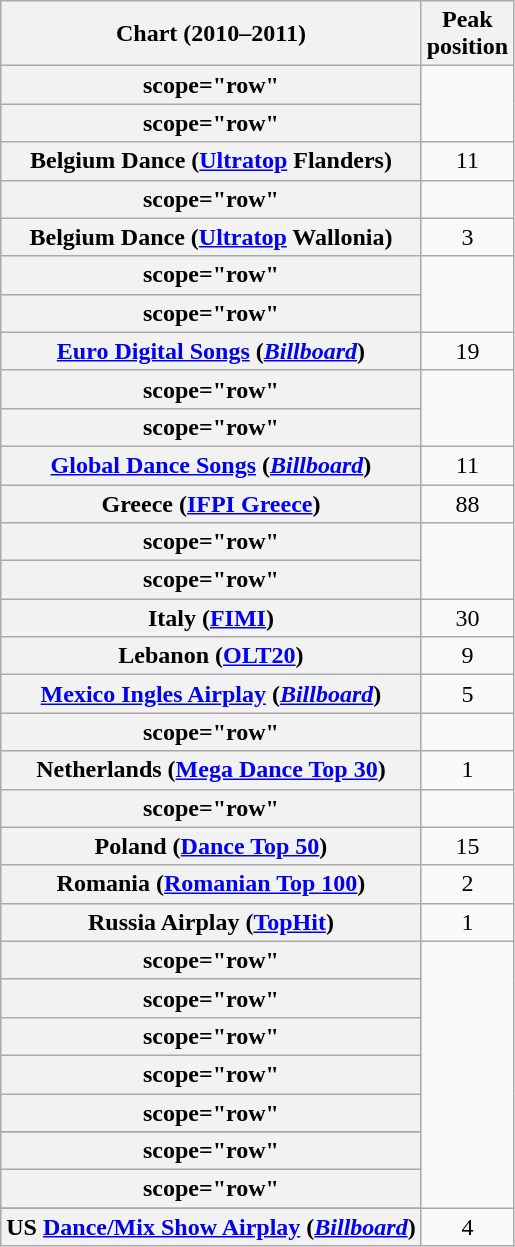<table class="wikitable plainrowheaders sortable" style="text-align:center">
<tr>
<th scope="col">Chart (2010–2011)</th>
<th scope="col">Peak<br>position</th>
</tr>
<tr>
<th>scope="row"</th>
</tr>
<tr>
<th>scope="row"</th>
</tr>
<tr>
<th scope="row">Belgium Dance (<a href='#'>Ultratop</a> Flanders)</th>
<td>11</td>
</tr>
<tr>
<th>scope="row"</th>
</tr>
<tr>
<th scope="row">Belgium Dance (<a href='#'>Ultratop</a> Wallonia)</th>
<td>3</td>
</tr>
<tr>
<th>scope="row"</th>
</tr>
<tr>
<th>scope="row"</th>
</tr>
<tr>
<th scope="row"><a href='#'>Euro Digital Songs</a> (<em><a href='#'>Billboard</a></em>)</th>
<td>19</td>
</tr>
<tr>
<th>scope="row"</th>
</tr>
<tr>
<th>scope="row"</th>
</tr>
<tr>
<th scope="row"><a href='#'>Global Dance Songs</a> (<em><a href='#'>Billboard</a></em>)</th>
<td>11</td>
</tr>
<tr>
<th scope="row">Greece (<a href='#'>IFPI Greece</a>)</th>
<td>88</td>
</tr>
<tr>
<th>scope="row"</th>
</tr>
<tr>
<th>scope="row"</th>
</tr>
<tr>
<th scope="row">Italy (<a href='#'>FIMI</a>)</th>
<td>30</td>
</tr>
<tr>
<th scope="row">Lebanon (<a href='#'>OLT20</a>)</th>
<td>9</td>
</tr>
<tr>
<th scope="row"><a href='#'>Mexico Ingles Airplay</a> (<em><a href='#'>Billboard</a></em>)</th>
<td>5</td>
</tr>
<tr>
<th>scope="row"</th>
</tr>
<tr>
<th scope="row">Netherlands (<a href='#'>Mega Dance Top 30</a>)</th>
<td>1</td>
</tr>
<tr>
<th>scope="row"</th>
</tr>
<tr>
<th scope="row">Poland (<a href='#'>Dance Top 50</a>)</th>
<td>15</td>
</tr>
<tr>
<th scope="row">Romania (<a href='#'>Romanian Top 100</a>)</th>
<td>2</td>
</tr>
<tr>
<th scope="row">Russia Airplay (<a href='#'>TopHit</a>)</th>
<td>1</td>
</tr>
<tr>
<th>scope="row"</th>
</tr>
<tr>
<th>scope="row"</th>
</tr>
<tr>
<th>scope="row"</th>
</tr>
<tr>
<th>scope="row"</th>
</tr>
<tr>
<th>scope="row"</th>
</tr>
<tr>
</tr>
<tr>
<th>scope="row"</th>
</tr>
<tr>
<th>scope="row"</th>
</tr>
<tr>
</tr>
<tr>
<th scope="row">US <a href='#'>Dance/Mix Show Airplay</a> (<em><a href='#'>Billboard</a></em>)</th>
<td>4</td>
</tr>
</table>
